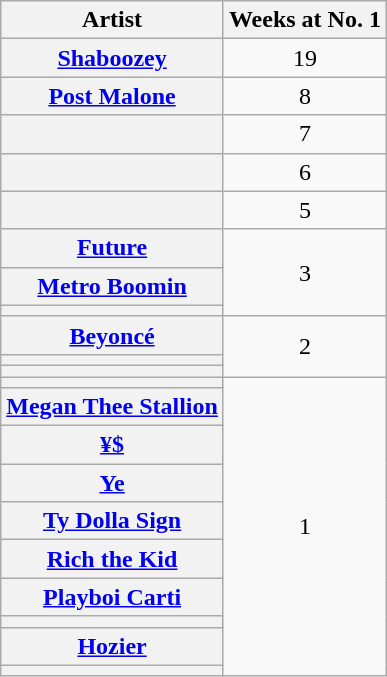<table class="wikitable sortable plainrowheaders" style="text-align:center;">
<tr>
<th scope="col">Artist</th>
<th scope="col">Weeks at No. 1</th>
</tr>
<tr>
<th scope="row"><a href='#'>Shaboozey</a></th>
<td>19</td>
</tr>
<tr>
<th scope="row"><a href='#'>Post Malone</a></th>
<td>8</td>
</tr>
<tr>
<th scope="row"></th>
<td>7</td>
</tr>
<tr>
<th scope="row"></th>
<td>6</td>
</tr>
<tr>
<th scope="row"></th>
<td>5</td>
</tr>
<tr>
<th scope="row"><a href='#'>Future</a></th>
<td rowspan=3>3</td>
</tr>
<tr>
<th scope="row"><a href='#'>Metro Boomin</a></th>
</tr>
<tr>
<th scope="row"></th>
</tr>
<tr>
<th scope="row"><a href='#'>Beyoncé</a></th>
<td rowspan=3>2</td>
</tr>
<tr>
<th scope="row"></th>
</tr>
<tr>
<th scope="row"></th>
</tr>
<tr>
<th scope="row"></th>
<td rowspan=10>1</td>
</tr>
<tr>
<th scope="row"><a href='#'>Megan Thee Stallion</a></th>
</tr>
<tr>
<th scope="row"><a href='#'>¥$</a></th>
</tr>
<tr>
<th scope="row"><a href='#'>Ye</a></th>
</tr>
<tr>
<th scope="row"><a href='#'>Ty Dolla Sign</a></th>
</tr>
<tr>
<th scope="row"><a href='#'>Rich the Kid</a></th>
</tr>
<tr>
<th scope="row"><a href='#'>Playboi Carti</a></th>
</tr>
<tr>
<th scope="row"></th>
</tr>
<tr>
<th scope="row"><a href='#'>Hozier</a></th>
</tr>
<tr>
<th scope="row"></th>
</tr>
</table>
